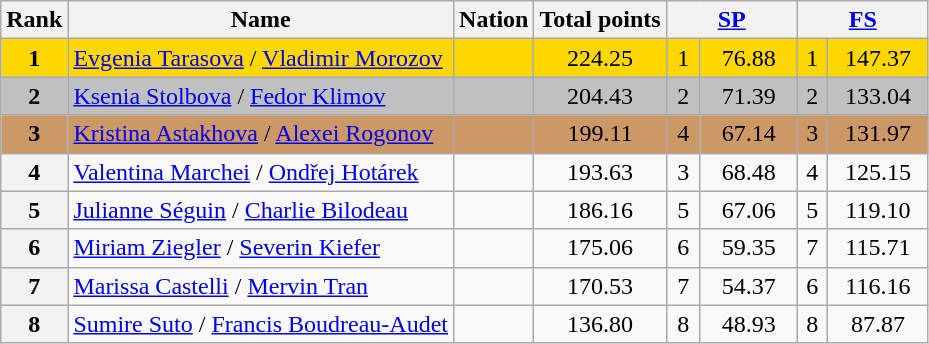<table class="wikitable sortable">
<tr>
<th>Rank</th>
<th>Name</th>
<th>Nation</th>
<th>Total points</th>
<th colspan="2" width="80px"><a href='#'>SP</a></th>
<th colspan="2" width="80px"><a href='#'>FS</a></th>
</tr>
<tr bgcolor="gold">
<td align="center"><strong>1</strong></td>
<td><a href='#'>Evgenia Tarasova</a> / <a href='#'>Vladimir Morozov</a></td>
<td></td>
<td align="center">224.25</td>
<td align="center">1</td>
<td align="center">76.88</td>
<td align="center">1</td>
<td align="center">147.37</td>
</tr>
<tr bgcolor="silver">
<td align="center"><strong>2</strong></td>
<td><a href='#'>Ksenia Stolbova</a> / <a href='#'>Fedor Klimov</a></td>
<td></td>
<td align="center">204.43</td>
<td align="center">2</td>
<td align="center">71.39</td>
<td align="center">2</td>
<td align="center">133.04</td>
</tr>
<tr bgcolor="cc9966">
<td align="center"><strong>3</strong></td>
<td><a href='#'>Kristina Astakhova</a> / <a href='#'>Alexei Rogonov</a></td>
<td></td>
<td align="center">199.11</td>
<td align="center">4</td>
<td align="center">67.14</td>
<td align="center">3</td>
<td align="center">131.97</td>
</tr>
<tr>
<th>4</th>
<td><a href='#'>Valentina Marchei</a> / <a href='#'>Ondřej Hotárek</a></td>
<td></td>
<td align="center">193.63</td>
<td align="center">3</td>
<td align="center">68.48</td>
<td align="center">4</td>
<td align="center">125.15</td>
</tr>
<tr>
<th>5</th>
<td><a href='#'>Julianne Séguin</a> / <a href='#'>Charlie Bilodeau</a></td>
<td></td>
<td align="center">186.16</td>
<td align="center">5</td>
<td align="center">67.06</td>
<td align="center">5</td>
<td align="center">119.10</td>
</tr>
<tr>
<th>6</th>
<td><a href='#'>Miriam Ziegler</a> / <a href='#'>Severin Kiefer</a></td>
<td></td>
<td align="center">175.06</td>
<td align="center">6</td>
<td align="center">59.35</td>
<td align="center">7</td>
<td align="center">115.71</td>
</tr>
<tr>
<th>7</th>
<td><a href='#'>Marissa Castelli</a> / <a href='#'>Mervin Tran</a></td>
<td></td>
<td align="center">170.53</td>
<td align="center">7</td>
<td align="center">54.37</td>
<td align="center">6</td>
<td align="center">116.16</td>
</tr>
<tr>
<th>8</th>
<td><a href='#'>Sumire Suto</a> / <a href='#'>Francis Boudreau-Audet</a></td>
<td></td>
<td align="center">136.80</td>
<td align="center">8</td>
<td align="center">48.93</td>
<td align="center">8</td>
<td align="center">87.87</td>
</tr>
</table>
